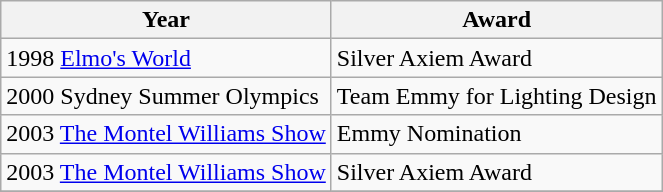<table class="wikitable">
<tr>
<th>Year</th>
<th>Award</th>
</tr>
<tr>
<td>1998 <a href='#'>Elmo's World</a></td>
<td>Silver Axiem Award</td>
</tr>
<tr>
<td>2000 Sydney Summer Olympics</td>
<td>Team Emmy for Lighting Design</td>
</tr>
<tr>
<td>2003 <a href='#'>The Montel Williams Show</a></td>
<td>Emmy Nomination</td>
</tr>
<tr>
<td>2003 <a href='#'>The Montel Williams Show</a></td>
<td>Silver Axiem Award</td>
</tr>
<tr>
</tr>
</table>
